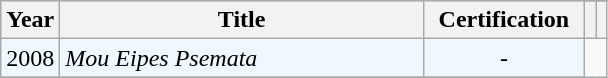<table class="wikitable"|width=100%>
<tr bgcolor="#CCCCCC">
<th width="20" rowspan="2">Year</th>
<th width="235" rowspan="2">Title</th>
<th width="100" rowspan="2">Certification</th>
</tr>
<tr>
<th></th>
<th></th>
</tr>
<tr bgcolor="#F0F8FF">
<td>2008</td>
<td><em>Mou Eipes Psemata</em></td>
<td align="center">-</td>
</tr>
<tr>
</tr>
</table>
